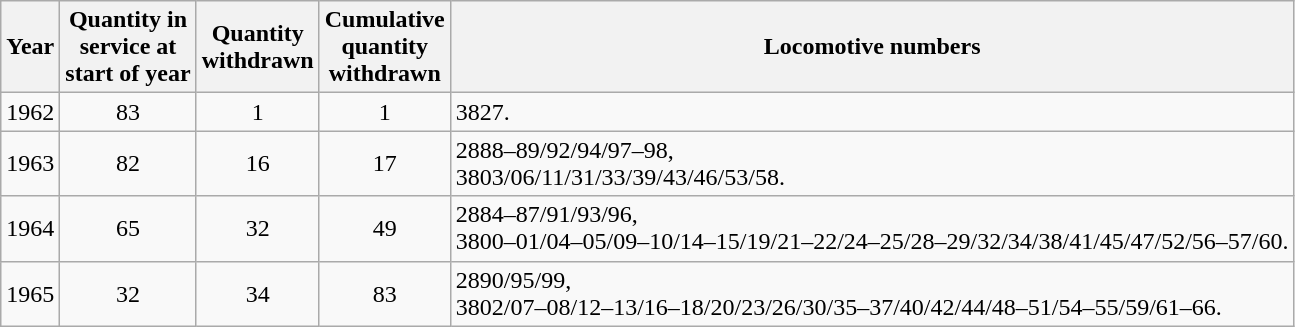<table class="wikitable" style=text-align:center>
<tr>
<th>Year</th>
<th>Quantity in<br>service at<br>start of year</th>
<th>Quantity<br>withdrawn</th>
<th>Cumulative<br>quantity<br>withdrawn</th>
<th>Locomotive numbers</th>
</tr>
<tr>
<td>1962</td>
<td>83</td>
<td>1</td>
<td>1</td>
<td align=left>3827.</td>
</tr>
<tr>
<td>1963</td>
<td>82</td>
<td>16</td>
<td>17</td>
<td align=left>2888–89/92/94/97–98,<br>3803/06/11/31/33/39/43/46/53/58.</td>
</tr>
<tr>
<td>1964</td>
<td>65</td>
<td>32</td>
<td>49</td>
<td align=left>2884–87/91/93/96,<br>3800–01/04–05/09–10/14–15/19/21–22/24–25/28–29/32/34/38/41/45/47/52/56–57/60.</td>
</tr>
<tr>
<td>1965</td>
<td>32</td>
<td>34</td>
<td>83</td>
<td align=left>2890/95/99,<br>3802/07–08/12–13/16–18/20/23/26/30/35–37/40/42/44/48–51/54–55/59/61–66.</td>
</tr>
</table>
